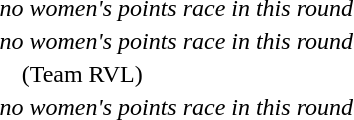<table>
<tr>
<td></td>
<td colspan=3><em>no women's points race in this round</em></td>
</tr>
<tr>
<td></td>
<td colspan=3><em>no women's points race in this round</em></td>
</tr>
<tr>
<td><br><em><small></small></em></td>
<td></td>
<td></td>
<td> (Team RVL)</td>
</tr>
<tr>
<td></td>
<td colspan=3><em>no women's points race in this round</em></td>
</tr>
</table>
